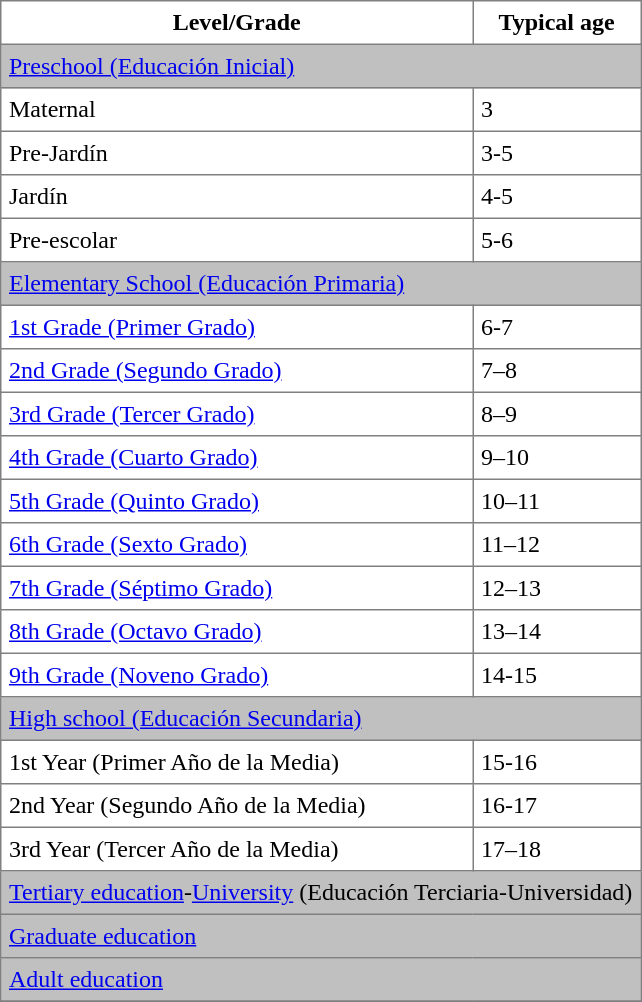<table border="1" cellpadding="5" cellspacing="0" style="border-collapse:collapse;">
<tr>
<th>Level/Grade</th>
<th>Typical age</th>
</tr>
<tr style="background:silver;">
<td colspan=2><a href='#'>Preschool (Educación Inicial)</a></td>
</tr>
<tr>
<td>Maternal</td>
<td>3</td>
</tr>
<tr>
<td>Pre-Jardín</td>
<td>3-5</td>
</tr>
<tr>
<td>Jardín</td>
<td>4-5</td>
</tr>
<tr>
<td>Pre-escolar</td>
<td>5-6</td>
</tr>
<tr style="background:silver;">
<td colspan=2><a href='#'>Elementary School (Educación Primaria)</a></td>
</tr>
<tr>
<td><a href='#'>1st Grade (Primer Grado)</a></td>
<td>6-7</td>
</tr>
<tr>
<td><a href='#'>2nd Grade (Segundo Grado)</a></td>
<td>7–8</td>
</tr>
<tr>
<td><a href='#'>3rd Grade (Tercer Grado)</a></td>
<td>8–9</td>
</tr>
<tr>
<td><a href='#'>4th Grade (Cuarto Grado)</a></td>
<td>9–10</td>
</tr>
<tr>
<td><a href='#'>5th Grade (Quinto Grado)</a></td>
<td>10–11</td>
</tr>
<tr>
<td><a href='#'>6th Grade (Sexto Grado)</a></td>
<td>11–12</td>
</tr>
<tr>
<td><a href='#'>7th Grade (Séptimo Grado)</a></td>
<td>12–13</td>
</tr>
<tr>
<td><a href='#'>8th Grade (Octavo Grado)</a></td>
<td>13–14</td>
</tr>
<tr>
<td><a href='#'>9th Grade (Noveno Grado)</a></td>
<td>14-15</td>
</tr>
<tr style="background:silver;">
<td colspan=2><a href='#'>High school (Educación Secundaria)</a></td>
</tr>
<tr>
<td>1st Year (Primer Año de la Media)</td>
<td>15-16</td>
</tr>
<tr>
<td>2nd Year (Segundo Año de la Media)</td>
<td>16-17</td>
</tr>
<tr>
<td>3rd Year (Tercer Año de la Media)</td>
<td>17–18</td>
</tr>
<tr style="background:silver;">
<td colspan=2><a href='#'>Tertiary education</a>-<a href='#'>University</a> (Educación Terciaria-Universidad)</td>
</tr>
<tr style="background:silver;">
<td colspan=2><a href='#'>Graduate education</a></td>
</tr>
<tr style="background:silver;">
<td colspan=2><a href='#'>Adult education</a></td>
</tr>
<tr>
</tr>
</table>
